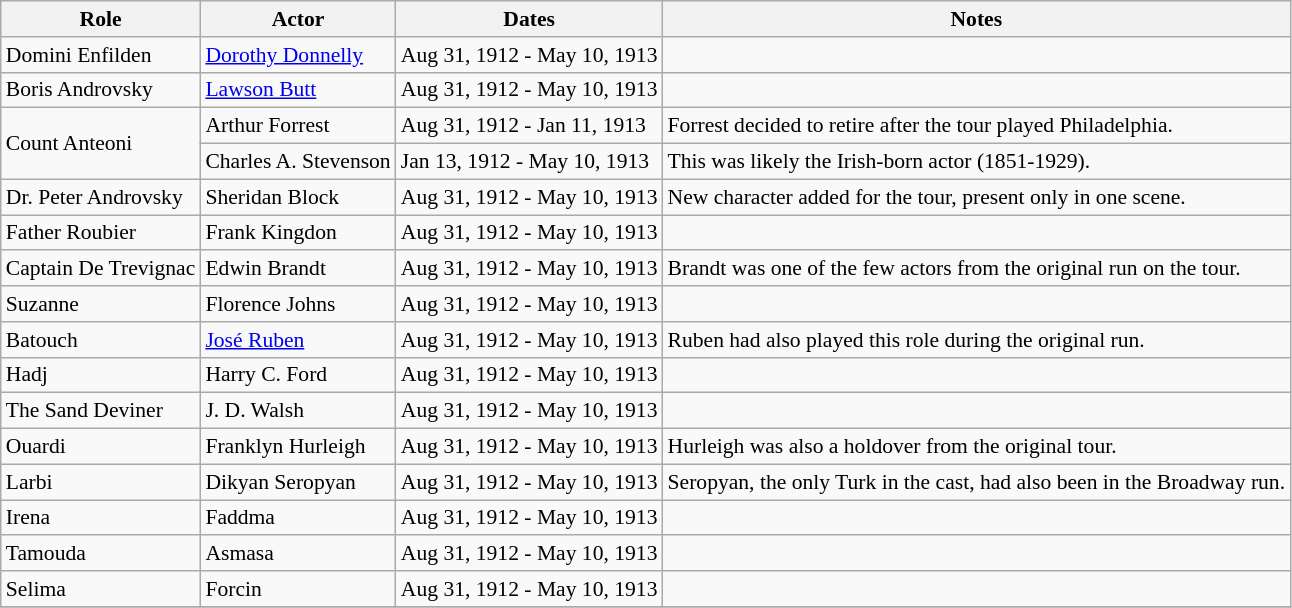<table class="wikitable sortable plainrowheaders" style="font-size: 90%">
<tr>
<th scope="col">Role</th>
<th scope="col">Actor</th>
<th scope="col">Dates</th>
<th scope="col">Notes</th>
</tr>
<tr>
<td>Domini Enfilden</td>
<td><a href='#'>Dorothy Donnelly</a></td>
<td>Aug 31, 1912 - May 10, 1913</td>
<td></td>
</tr>
<tr>
<td>Boris Androvsky</td>
<td><a href='#'>Lawson Butt</a></td>
<td>Aug 31, 1912 - May 10, 1913</td>
<td></td>
</tr>
<tr>
<td rowspan=2>Count Anteoni</td>
<td>Arthur Forrest</td>
<td>Aug 31, 1912 - Jan 11, 1913</td>
<td>Forrest decided to retire after the tour played Philadelphia.</td>
</tr>
<tr>
<td>Charles A. Stevenson</td>
<td>Jan 13, 1912 - May 10, 1913</td>
<td>This was likely the Irish-born actor (1851-1929).</td>
</tr>
<tr>
<td>Dr. Peter Androvsky</td>
<td>Sheridan Block</td>
<td>Aug 31, 1912 - May 10, 1913</td>
<td>New character added for the tour, present only in one scene.</td>
</tr>
<tr>
<td>Father Roubier</td>
<td>Frank Kingdon</td>
<td>Aug 31, 1912 - May 10, 1913</td>
<td></td>
</tr>
<tr>
<td>Captain De Trevignac</td>
<td>Edwin Brandt</td>
<td>Aug 31, 1912 - May 10, 1913</td>
<td>Brandt was one of the few actors from the original run on the tour.</td>
</tr>
<tr>
<td>Suzanne</td>
<td>Florence Johns</td>
<td>Aug 31, 1912 - May 10, 1913</td>
<td></td>
</tr>
<tr>
<td>Batouch</td>
<td><a href='#'>José Ruben</a></td>
<td>Aug 31, 1912 - May 10, 1913</td>
<td>Ruben had also played this role during the original run.</td>
</tr>
<tr>
<td>Hadj</td>
<td>Harry C. Ford</td>
<td>Aug 31, 1912 - May 10, 1913</td>
<td></td>
</tr>
<tr>
<td>The Sand Deviner</td>
<td>J. D. Walsh</td>
<td>Aug 31, 1912 - May 10, 1913</td>
<td></td>
</tr>
<tr>
<td>Ouardi</td>
<td>Franklyn Hurleigh</td>
<td>Aug 31, 1912 - May 10, 1913</td>
<td>Hurleigh was also a holdover from the original tour.</td>
</tr>
<tr>
<td>Larbi</td>
<td>Dikyan Seropyan</td>
<td>Aug 31, 1912 - May 10, 1913</td>
<td>Seropyan, the only Turk in the cast, had also been in the Broadway run.</td>
</tr>
<tr>
<td>Irena</td>
<td>Faddma</td>
<td>Aug 31, 1912 - May 10, 1913</td>
<td></td>
</tr>
<tr>
<td>Tamouda</td>
<td>Asmasa</td>
<td>Aug 31, 1912 - May 10, 1913</td>
<td></td>
</tr>
<tr>
<td>Selima</td>
<td>Forcin</td>
<td>Aug 31, 1912 - May 10, 1913</td>
<td></td>
</tr>
<tr>
</tr>
</table>
